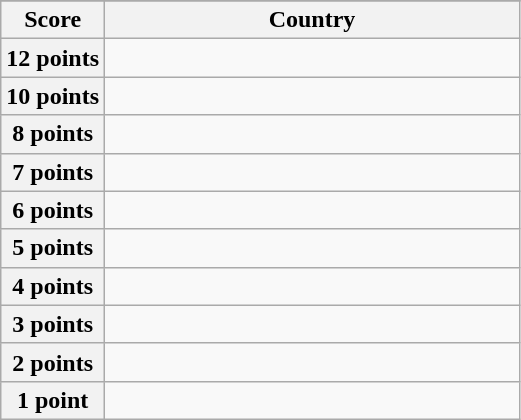<table class="wikitable">
<tr>
</tr>
<tr>
<th scope="col" width="20%">Score</th>
<th scope="col">Country</th>
</tr>
<tr>
<th scope="row">12 points</th>
<td></td>
</tr>
<tr>
<th scope="row">10 points</th>
<td></td>
</tr>
<tr>
<th scope="row">8 points</th>
<td></td>
</tr>
<tr>
<th scope="row">7 points</th>
<td></td>
</tr>
<tr>
<th scope="row">6 points</th>
<td></td>
</tr>
<tr>
<th scope="row">5 points</th>
<td></td>
</tr>
<tr>
<th scope="row">4 points</th>
<td></td>
</tr>
<tr>
<th scope="row">3 points</th>
<td></td>
</tr>
<tr>
<th scope="row">2 points</th>
<td></td>
</tr>
<tr>
<th scope="row">1 point</th>
<td></td>
</tr>
</table>
